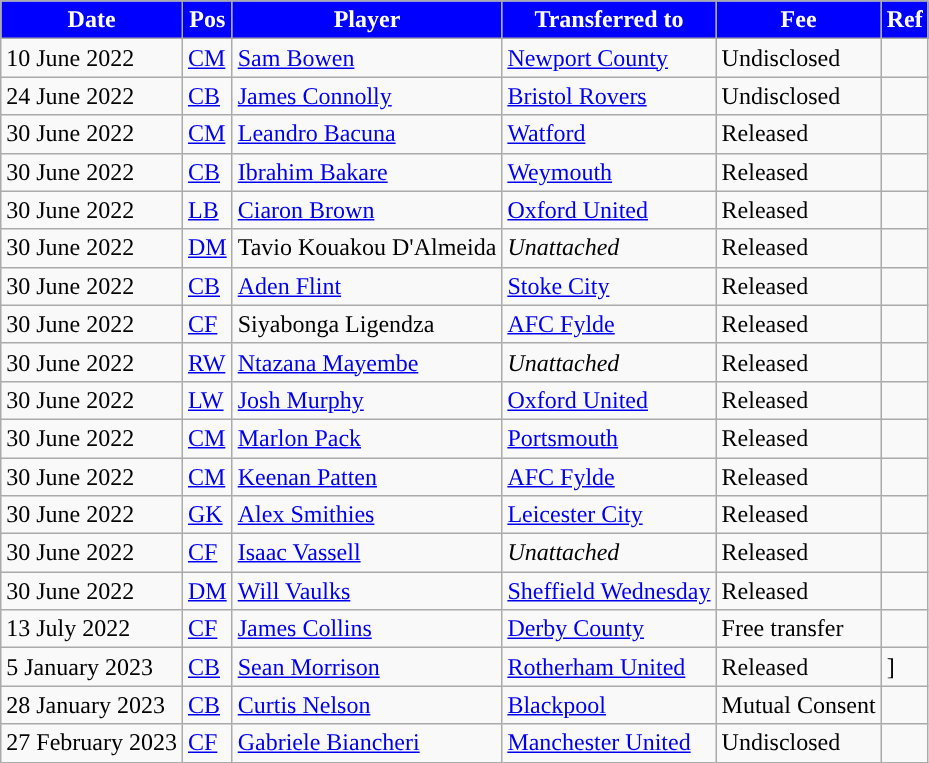<table class="wikitable plainrowheaders sortable">
<tr>
<th style="background:#0000FF; color:#FFFFFF; ">Date</th>
<th style="background:#0000FF; color:#FFFFFF; ">Pos</th>
<th style="background:#0000FF; color:#FFFFFF; ">Player</th>
<th style="background:#0000FF; color:#FFFFFF; ">Transferred to</th>
<th style="background:#0000FF; color:#FFFFFF; ">Fee</th>
<th style="background:#0000FF; color:#FFFFFF; ">Ref</th>
</tr>
<tr>
<td>10 June 2022</td>
<td><a href='#'>CM</a></td>
<td> <a href='#'>Sam Bowen</a></td>
<td> <a href='#'>Newport County</a></td>
<td>Undisclosed</td>
<td></td>
</tr>
<tr>
<td>24 June 2022</td>
<td><a href='#'>CB</a></td>
<td> <a href='#'>James Connolly</a></td>
<td> <a href='#'>Bristol Rovers</a></td>
<td>Undisclosed</td>
<td></td>
</tr>
<tr>
<td>30 June 2022</td>
<td><a href='#'>CM</a></td>
<td> <a href='#'>Leandro Bacuna</a></td>
<td> <a href='#'>Watford</a></td>
<td>Released</td>
<td></td>
</tr>
<tr>
<td>30 June 2022</td>
<td><a href='#'>CB</a></td>
<td> <a href='#'>Ibrahim Bakare</a></td>
<td> <a href='#'>Weymouth</a></td>
<td>Released</td>
<td></td>
</tr>
<tr>
<td>30 June 2022</td>
<td><a href='#'>LB</a></td>
<td> <a href='#'>Ciaron Brown</a></td>
<td> <a href='#'>Oxford United</a></td>
<td>Released</td>
<td></td>
</tr>
<tr>
<td>30 June 2022</td>
<td><a href='#'>DM</a></td>
<td> Tavio Kouakou D'Almeida</td>
<td> <em>Unattached</em></td>
<td>Released</td>
<td></td>
</tr>
<tr>
<td>30 June 2022</td>
<td><a href='#'>CB</a></td>
<td> <a href='#'>Aden Flint</a></td>
<td> <a href='#'>Stoke City</a></td>
<td>Released</td>
<td></td>
</tr>
<tr>
<td>30 June 2022</td>
<td><a href='#'>CF</a></td>
<td> Siyabonga Ligendza</td>
<td> <a href='#'>AFC Fylde</a></td>
<td>Released</td>
<td></td>
</tr>
<tr>
<td>30 June 2022</td>
<td><a href='#'>RW</a></td>
<td> <a href='#'>Ntazana Mayembe</a></td>
<td> <em>Unattached</em></td>
<td>Released</td>
<td></td>
</tr>
<tr>
<td>30 June 2022</td>
<td><a href='#'>LW</a></td>
<td> <a href='#'>Josh Murphy</a></td>
<td> <a href='#'>Oxford United</a></td>
<td>Released</td>
<td></td>
</tr>
<tr>
<td>30 June 2022</td>
<td><a href='#'>CM</a></td>
<td> <a href='#'>Marlon Pack</a></td>
<td> <a href='#'>Portsmouth</a></td>
<td>Released</td>
<td></td>
</tr>
<tr>
<td>30 June 2022</td>
<td><a href='#'>CM</a></td>
<td> <a href='#'>Keenan Patten</a></td>
<td> <a href='#'>AFC Fylde</a></td>
<td>Released</td>
<td></td>
</tr>
<tr>
<td>30 June 2022</td>
<td><a href='#'>GK</a></td>
<td> <a href='#'>Alex Smithies</a></td>
<td> <a href='#'>Leicester City</a></td>
<td>Released</td>
<td></td>
</tr>
<tr>
<td>30 June 2022</td>
<td><a href='#'>CF</a></td>
<td> <a href='#'>Isaac Vassell</a></td>
<td> <em>Unattached</em></td>
<td>Released</td>
<td></td>
</tr>
<tr>
<td>30 June 2022</td>
<td><a href='#'>DM</a></td>
<td> <a href='#'>Will Vaulks</a></td>
<td> <a href='#'>Sheffield Wednesday</a></td>
<td>Released</td>
<td></td>
</tr>
<tr>
<td>13 July 2022</td>
<td><a href='#'>CF</a></td>
<td> <a href='#'>James Collins</a></td>
<td> <a href='#'>Derby County</a></td>
<td>Free transfer</td>
<td></td>
</tr>
<tr>
<td>5 January 2023</td>
<td><a href='#'>CB</a></td>
<td> <a href='#'>Sean Morrison</a></td>
<td> <a href='#'>Rotherham United</a></td>
<td>Released</td>
<td>]</td>
</tr>
<tr>
<td>28 January 2023</td>
<td><a href='#'>CB</a></td>
<td> <a href='#'>Curtis Nelson</a></td>
<td> <a href='#'>Blackpool</a></td>
<td>Mutual Consent</td>
<td></td>
</tr>
<tr>
<td>27 February 2023</td>
<td><a href='#'>CF</a></td>
<td> <a href='#'>Gabriele Biancheri</a></td>
<td> <a href='#'>Manchester United</a></td>
<td>Undisclosed</td>
<td></td>
</tr>
</table>
